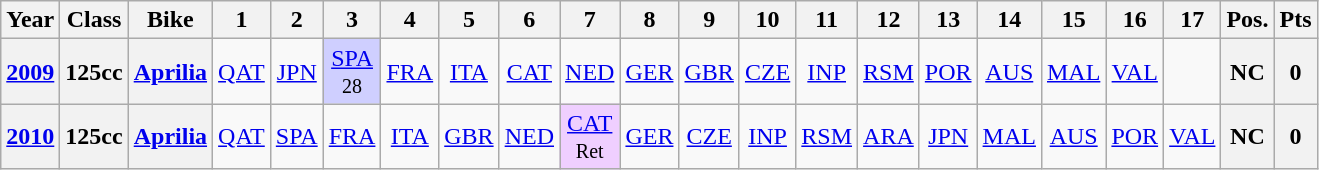<table class="wikitable" style="text-align:center">
<tr>
<th>Year</th>
<th>Class</th>
<th>Bike</th>
<th>1</th>
<th>2</th>
<th>3</th>
<th>4</th>
<th>5</th>
<th>6</th>
<th>7</th>
<th>8</th>
<th>9</th>
<th>10</th>
<th>11</th>
<th>12</th>
<th>13</th>
<th>14</th>
<th>15</th>
<th>16</th>
<th>17</th>
<th>Pos.</th>
<th>Pts</th>
</tr>
<tr>
<th align="left"><a href='#'>2009</a></th>
<th align="left">125cc</th>
<th align="left"><a href='#'>Aprilia</a></th>
<td><a href='#'>QAT</a></td>
<td><a href='#'>JPN</a></td>
<td style="background:#cfcfff;"><a href='#'>SPA</a><br><small>28</small></td>
<td><a href='#'>FRA</a></td>
<td><a href='#'>ITA</a></td>
<td><a href='#'>CAT</a></td>
<td><a href='#'>NED</a></td>
<td><a href='#'>GER</a></td>
<td><a href='#'>GBR</a></td>
<td><a href='#'>CZE</a></td>
<td><a href='#'>INP</a></td>
<td><a href='#'>RSM</a></td>
<td><a href='#'>POR</a></td>
<td><a href='#'>AUS</a></td>
<td><a href='#'>MAL</a></td>
<td><a href='#'>VAL</a></td>
<td></td>
<th>NC</th>
<th>0</th>
</tr>
<tr>
<th align="left"><a href='#'>2010</a></th>
<th align="left">125cc</th>
<th align="left"><a href='#'>Aprilia</a></th>
<td><a href='#'>QAT</a></td>
<td><a href='#'>SPA</a></td>
<td><a href='#'>FRA</a></td>
<td><a href='#'>ITA</a></td>
<td><a href='#'>GBR</a></td>
<td><a href='#'>NED</a></td>
<td style="background:#EFCFFF;"><a href='#'>CAT</a><br><small>Ret</small></td>
<td><a href='#'>GER</a></td>
<td><a href='#'>CZE</a></td>
<td><a href='#'>INP</a></td>
<td><a href='#'>RSM</a></td>
<td><a href='#'>ARA</a></td>
<td><a href='#'>JPN</a></td>
<td><a href='#'>MAL</a></td>
<td><a href='#'>AUS</a></td>
<td><a href='#'>POR</a></td>
<td><a href='#'>VAL</a></td>
<th>NC</th>
<th>0</th>
</tr>
</table>
